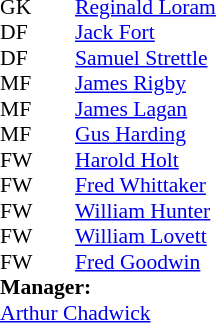<table cellspacing="0" cellpadding="0" style="font-size:90%; margin:0.2em auto;">
<tr>
<th width="25"></th>
<th width="25"></th>
</tr>
<tr>
<td>GK</td>
<td><strong> </strong></td>
<td> <a href='#'>Reginald Loram</a></td>
</tr>
<tr>
<td>DF</td>
<td><strong> </strong></td>
<td> <a href='#'>Jack Fort</a></td>
</tr>
<tr>
<td>DF</td>
<td><strong> </strong></td>
<td> <a href='#'>Samuel Strettle</a></td>
</tr>
<tr>
<td>MF</td>
<td><strong> </strong></td>
<td> <a href='#'>James Rigby</a></td>
</tr>
<tr>
<td>MF</td>
<td><strong> </strong></td>
<td> <a href='#'>James Lagan</a></td>
</tr>
<tr>
<td>MF</td>
<td><strong> </strong></td>
<td> <a href='#'>Gus Harding</a></td>
</tr>
<tr>
<td>FW</td>
<td><strong> </strong></td>
<td> <a href='#'>Harold Holt</a></td>
</tr>
<tr>
<td>FW</td>
<td><strong> </strong></td>
<td> <a href='#'>Fred Whittaker</a></td>
</tr>
<tr>
<td>FW</td>
<td><strong> </strong></td>
<td> <a href='#'>William Hunter</a></td>
</tr>
<tr>
<td>FW</td>
<td><strong> </strong></td>
<td> <a href='#'>William Lovett</a></td>
</tr>
<tr>
<td>FW</td>
<td><strong> </strong></td>
<td> <a href='#'>Fred Goodwin</a></td>
</tr>
<tr>
<td colspan=3><strong>Manager:</strong></td>
</tr>
<tr>
<td colspan=4> <a href='#'>Arthur Chadwick</a></td>
</tr>
</table>
